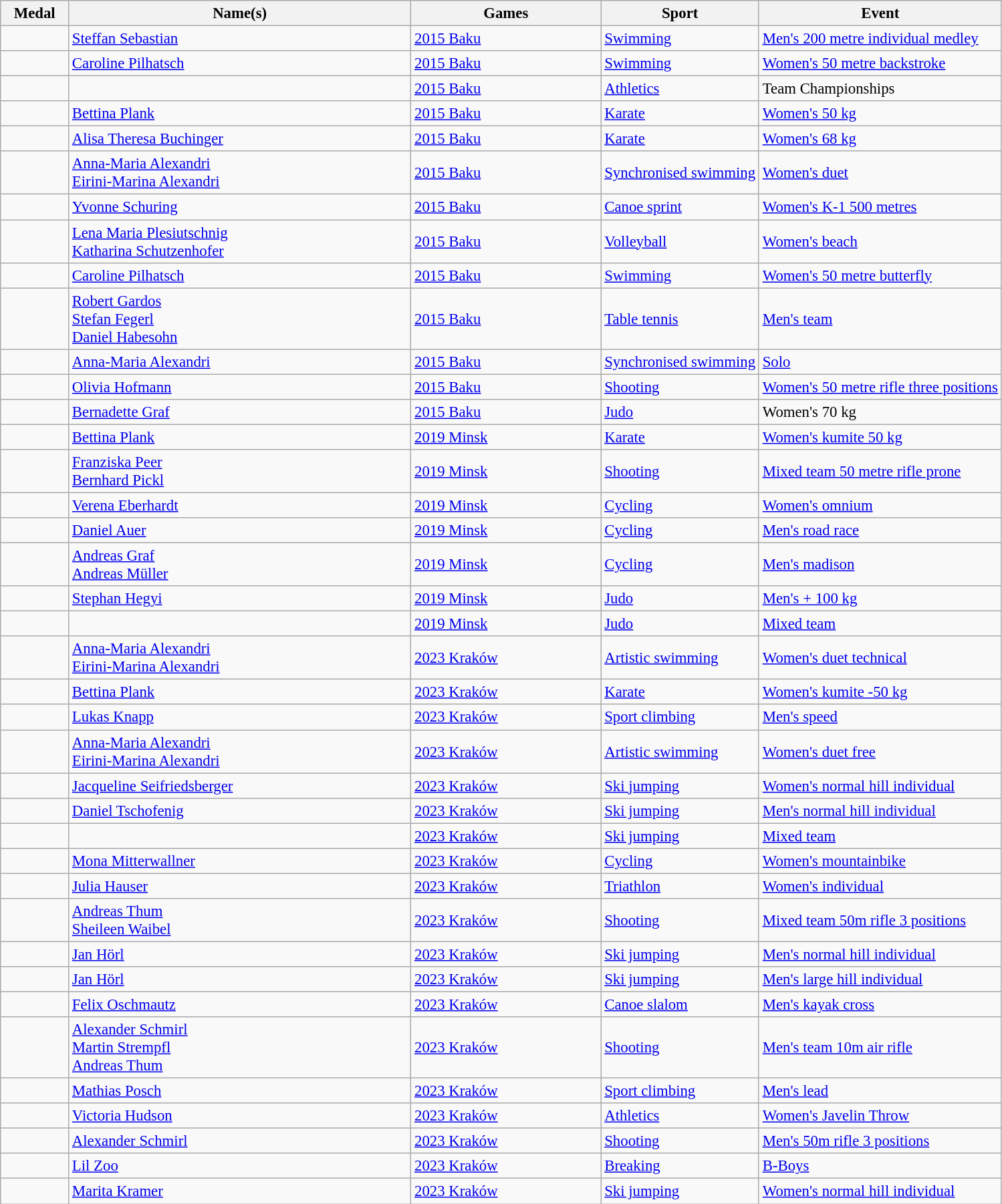<table class="wikitable sortable" style="font-size: 95%;">
<tr>
<th style="width:4em">Medal</th>
<th style="width:22em">Name(s)</th>
<th style="width:12em">Games</th>
<th>Sport</th>
<th>Event</th>
</tr>
<tr>
<td></td>
<td><a href='#'>Steffan Sebastian</a></td>
<td> <a href='#'>2015 Baku</a></td>
<td> <a href='#'>Swimming</a></td>
<td><a href='#'>Men's 200 metre individual medley</a></td>
</tr>
<tr>
<td></td>
<td><a href='#'>Caroline Pilhatsch</a></td>
<td> <a href='#'>2015 Baku</a></td>
<td> <a href='#'>Swimming</a></td>
<td><a href='#'>Women's 50 metre backstroke</a></td>
</tr>
<tr>
<td></td>
<td></td>
<td> <a href='#'>2015 Baku</a></td>
<td> <a href='#'>Athletics</a></td>
<td>Team Championships</td>
</tr>
<tr>
<td></td>
<td><a href='#'>Bettina Plank</a></td>
<td> <a href='#'>2015 Baku</a></td>
<td> <a href='#'>Karate</a></td>
<td><a href='#'>Women's 50 kg</a></td>
</tr>
<tr>
<td></td>
<td><a href='#'>Alisa Theresa Buchinger</a></td>
<td> <a href='#'>2015 Baku</a></td>
<td> <a href='#'>Karate</a></td>
<td><a href='#'>Women's 68 kg</a></td>
</tr>
<tr>
<td></td>
<td><a href='#'>Anna-Maria Alexandri</a><br><a href='#'>Eirini-Marina Alexandri</a></td>
<td> <a href='#'>2015 Baku</a></td>
<td> <a href='#'>Synchronised swimming</a></td>
<td><a href='#'>Women's duet</a></td>
</tr>
<tr>
<td></td>
<td><a href='#'>Yvonne Schuring</a></td>
<td> <a href='#'>2015 Baku</a></td>
<td> <a href='#'>Canoe sprint</a></td>
<td><a href='#'>Women's K-1 500 metres</a></td>
</tr>
<tr>
<td></td>
<td><a href='#'>Lena Maria Plesiutschnig</a><br><a href='#'>Katharina Schutzenhofer</a></td>
<td> <a href='#'>2015 Baku</a></td>
<td> <a href='#'>Volleyball</a></td>
<td><a href='#'>Women's beach</a></td>
</tr>
<tr>
<td></td>
<td><a href='#'>Caroline Pilhatsch</a></td>
<td> <a href='#'>2015 Baku</a></td>
<td> <a href='#'>Swimming</a></td>
<td><a href='#'>Women's 50 metre butterfly</a></td>
</tr>
<tr>
<td></td>
<td><a href='#'>Robert Gardos</a><br><a href='#'>Stefan Fegerl</a><br><a href='#'>Daniel Habesohn</a></td>
<td> <a href='#'>2015 Baku</a></td>
<td> <a href='#'>Table tennis</a></td>
<td><a href='#'>Men's team</a></td>
</tr>
<tr>
<td></td>
<td><a href='#'>Anna-Maria Alexandri</a></td>
<td> <a href='#'>2015 Baku</a></td>
<td> <a href='#'>Synchronised swimming</a></td>
<td><a href='#'>Solo</a></td>
</tr>
<tr>
<td></td>
<td><a href='#'>Olivia Hofmann</a></td>
<td> <a href='#'>2015 Baku</a></td>
<td> <a href='#'>Shooting</a></td>
<td><a href='#'>Women's 50 metre rifle three positions</a></td>
</tr>
<tr>
<td></td>
<td><a href='#'>Bernadette Graf</a></td>
<td> <a href='#'>2015 Baku</a></td>
<td> <a href='#'>Judo</a></td>
<td>Women's 70 kg</td>
</tr>
<tr>
<td></td>
<td><a href='#'>Bettina Plank</a></td>
<td> <a href='#'>2019 Minsk</a></td>
<td> <a href='#'>Karate</a></td>
<td><a href='#'>Women's kumite 50 kg</a></td>
</tr>
<tr>
<td></td>
<td><a href='#'>Franziska Peer</a><br><a href='#'>Bernhard Pickl</a></td>
<td> <a href='#'>2019 Minsk</a></td>
<td> <a href='#'>Shooting</a></td>
<td><a href='#'>Mixed team 50 metre rifle prone</a></td>
</tr>
<tr>
<td></td>
<td><a href='#'>Verena Eberhardt</a></td>
<td> <a href='#'>2019 Minsk</a></td>
<td> <a href='#'>Cycling</a></td>
<td><a href='#'>Women's omnium</a></td>
</tr>
<tr>
<td></td>
<td><a href='#'>Daniel Auer</a></td>
<td> <a href='#'>2019 Minsk</a></td>
<td> <a href='#'>Cycling</a></td>
<td><a href='#'>Men's road race</a></td>
</tr>
<tr>
<td></td>
<td><a href='#'>Andreas Graf</a><br><a href='#'>Andreas Müller</a></td>
<td> <a href='#'>2019 Minsk</a></td>
<td> <a href='#'>Cycling</a></td>
<td><a href='#'>Men's madison</a></td>
</tr>
<tr>
<td></td>
<td><a href='#'>Stephan Hegyi</a></td>
<td> <a href='#'>2019 Minsk</a></td>
<td> <a href='#'>Judo</a></td>
<td><a href='#'>Men's + 100 kg</a></td>
</tr>
<tr>
<td></td>
<td></td>
<td> <a href='#'>2019 Minsk</a></td>
<td> <a href='#'>Judo</a></td>
<td><a href='#'>Mixed team</a></td>
</tr>
<tr>
<td></td>
<td><a href='#'>Anna-Maria Alexandri</a><br><a href='#'>Eirini-Marina Alexandri</a></td>
<td> <a href='#'>2023 Kraków</a></td>
<td> <a href='#'>Artistic swimming</a></td>
<td><a href='#'>Women's duet technical</a></td>
</tr>
<tr>
<td></td>
<td><a href='#'>Bettina Plank</a></td>
<td> <a href='#'>2023 Kraków</a></td>
<td> <a href='#'>Karate</a></td>
<td><a href='#'>Women's kumite -50 kg</a></td>
</tr>
<tr>
<td></td>
<td><a href='#'>Lukas Knapp</a></td>
<td> <a href='#'>2023 Kraków</a></td>
<td> <a href='#'>Sport climbing</a></td>
<td><a href='#'>Men's speed</a></td>
</tr>
<tr>
<td></td>
<td><a href='#'>Anna-Maria Alexandri</a><br><a href='#'>Eirini-Marina Alexandri</a></td>
<td> <a href='#'>2023 Kraków</a></td>
<td> <a href='#'>Artistic swimming</a></td>
<td><a href='#'>Women's duet free</a></td>
</tr>
<tr>
<td></td>
<td><a href='#'>Jacqueline Seifriedsberger</a></td>
<td> <a href='#'>2023 Kraków</a></td>
<td> <a href='#'>Ski jumping</a></td>
<td><a href='#'>Women's normal hill individual</a></td>
</tr>
<tr>
<td></td>
<td><a href='#'>Daniel Tschofenig</a></td>
<td> <a href='#'>2023 Kraków</a></td>
<td> <a href='#'>Ski jumping</a></td>
<td><a href='#'>Men's normal hill individual</a></td>
</tr>
<tr>
<td></td>
<td></td>
<td> <a href='#'>2023 Kraków</a></td>
<td> <a href='#'>Ski jumping</a></td>
<td><a href='#'>Mixed team</a></td>
</tr>
<tr>
<td></td>
<td><a href='#'>Mona Mitterwallner</a></td>
<td> <a href='#'>2023 Kraków</a></td>
<td> <a href='#'>Cycling</a></td>
<td><a href='#'>Women's mountainbike</a></td>
</tr>
<tr>
<td></td>
<td><a href='#'>Julia Hauser</a></td>
<td> <a href='#'>2023 Kraków</a></td>
<td> <a href='#'>Triathlon</a></td>
<td><a href='#'>Women's individual</a></td>
</tr>
<tr>
<td></td>
<td><a href='#'>Andreas Thum</a><br><a href='#'>Sheileen Waibel</a></td>
<td> <a href='#'>2023 Kraków</a></td>
<td> <a href='#'>Shooting</a></td>
<td><a href='#'>Mixed team 50m rifle 3 positions</a></td>
</tr>
<tr>
<td></td>
<td><a href='#'>Jan Hörl</a></td>
<td> <a href='#'>2023 Kraków</a></td>
<td> <a href='#'>Ski jumping</a></td>
<td><a href='#'>Men's normal hill individual</a></td>
</tr>
<tr>
<td></td>
<td><a href='#'>Jan Hörl</a></td>
<td> <a href='#'>2023 Kraków</a></td>
<td> <a href='#'>Ski jumping</a></td>
<td><a href='#'>Men's large hill individual</a></td>
</tr>
<tr>
<td></td>
<td><a href='#'>Felix Oschmautz</a></td>
<td> <a href='#'>2023 Kraków</a></td>
<td> <a href='#'>Canoe slalom</a></td>
<td><a href='#'>Men's kayak cross</a></td>
</tr>
<tr>
<td></td>
<td><a href='#'>Alexander Schmirl</a><br><a href='#'>Martin Strempfl</a><br><a href='#'>Andreas Thum</a></td>
<td> <a href='#'>2023 Kraków</a></td>
<td> <a href='#'>Shooting</a></td>
<td><a href='#'>Men's team 10m air rifle</a></td>
</tr>
<tr>
<td></td>
<td><a href='#'>Mathias Posch</a></td>
<td> <a href='#'>2023 Kraków</a></td>
<td> <a href='#'>Sport climbing</a></td>
<td><a href='#'>Men's lead</a></td>
</tr>
<tr>
<td></td>
<td><a href='#'>Victoria Hudson</a></td>
<td> <a href='#'>2023 Kraków</a></td>
<td> <a href='#'>Athletics</a></td>
<td><a href='#'>Women's Javelin Throw</a></td>
</tr>
<tr>
<td></td>
<td><a href='#'>Alexander Schmirl</a></td>
<td> <a href='#'>2023 Kraków</a></td>
<td> <a href='#'>Shooting</a></td>
<td><a href='#'>Men's 50m rifle 3 positions</a></td>
</tr>
<tr>
<td></td>
<td><a href='#'>Lil Zoo</a></td>
<td> <a href='#'>2023 Kraków</a></td>
<td> <a href='#'>Breaking</a></td>
<td><a href='#'>B-Boys</a></td>
</tr>
<tr>
<td></td>
<td><a href='#'>Marita Kramer</a></td>
<td> <a href='#'>2023 Kraków</a></td>
<td> <a href='#'>Ski jumping</a></td>
<td><a href='#'>Women's normal hill individual</a></td>
</tr>
</table>
